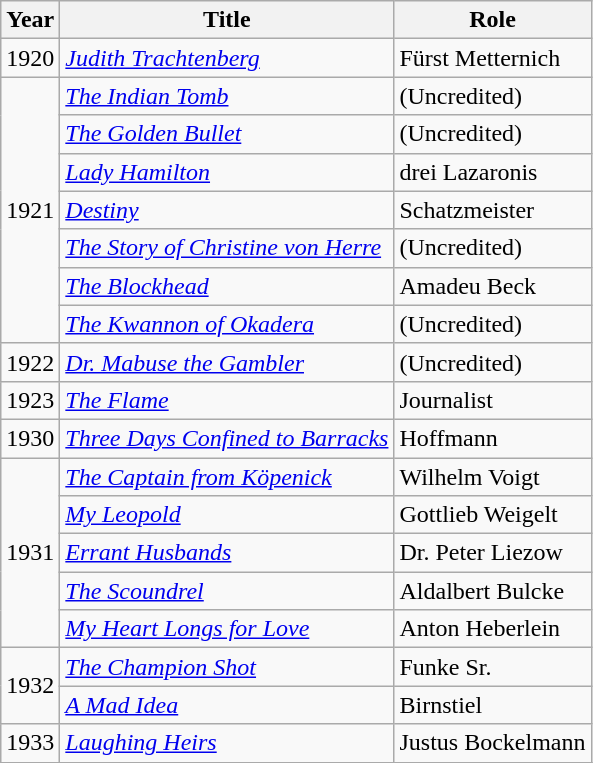<table class="wikitable sortable plainrowheaders">
<tr>
<th scope="col">Year</th>
<th scope="col">Title</th>
<th scope="col">Role</th>
</tr>
<tr>
<td>1920</td>
<td><em><a href='#'>Judith Trachtenberg</a></em></td>
<td>Fürst Metternich</td>
</tr>
<tr>
<td rowspan=7>1921</td>
<td><em><a href='#'>The Indian Tomb</a></em></td>
<td>(Uncredited)</td>
</tr>
<tr>
<td><em><a href='#'>The Golden Bullet</a></em></td>
<td>(Uncredited)</td>
</tr>
<tr>
<td><em><a href='#'>Lady Hamilton</a></em></td>
<td>drei Lazaronis</td>
</tr>
<tr>
<td><em><a href='#'>Destiny</a></em></td>
<td>Schatzmeister</td>
</tr>
<tr>
<td><em><a href='#'>The Story of Christine von Herre</a></em></td>
<td>(Uncredited)</td>
</tr>
<tr>
<td><em><a href='#'>The Blockhead</a></em></td>
<td>Amadeu Beck</td>
</tr>
<tr>
<td><em><a href='#'>The Kwannon of Okadera</a></em></td>
<td>(Uncredited)</td>
</tr>
<tr>
<td>1922</td>
<td><em><a href='#'>Dr. Mabuse the Gambler</a></em></td>
<td>(Uncredited)</td>
</tr>
<tr>
<td>1923</td>
<td><em><a href='#'>The Flame</a></em></td>
<td>Journalist</td>
</tr>
<tr>
<td>1930</td>
<td><em><a href='#'>Three Days Confined to Barracks</a></em></td>
<td>Hoffmann</td>
</tr>
<tr>
<td rowspan=5>1931</td>
<td><em><a href='#'>The Captain from Köpenick</a></em></td>
<td>Wilhelm Voigt</td>
</tr>
<tr>
<td><em><a href='#'>My Leopold</a></em></td>
<td>Gottlieb Weigelt</td>
</tr>
<tr>
<td><em><a href='#'>Errant Husbands</a></em></td>
<td>Dr. Peter Liezow</td>
</tr>
<tr>
<td><em><a href='#'>The Scoundrel</a></em></td>
<td>Aldalbert Bulcke</td>
</tr>
<tr>
<td><em><a href='#'>My Heart Longs for Love</a></em></td>
<td>Anton Heberlein</td>
</tr>
<tr>
<td rowspan=2>1932</td>
<td><em><a href='#'>The Champion Shot</a></em></td>
<td>Funke Sr.</td>
</tr>
<tr>
<td><em><a href='#'>A Mad Idea</a></em></td>
<td>Birnstiel</td>
</tr>
<tr>
<td>1933</td>
<td><em><a href='#'>Laughing Heirs</a></em></td>
<td>Justus Bockelmann</td>
</tr>
<tr>
</tr>
</table>
